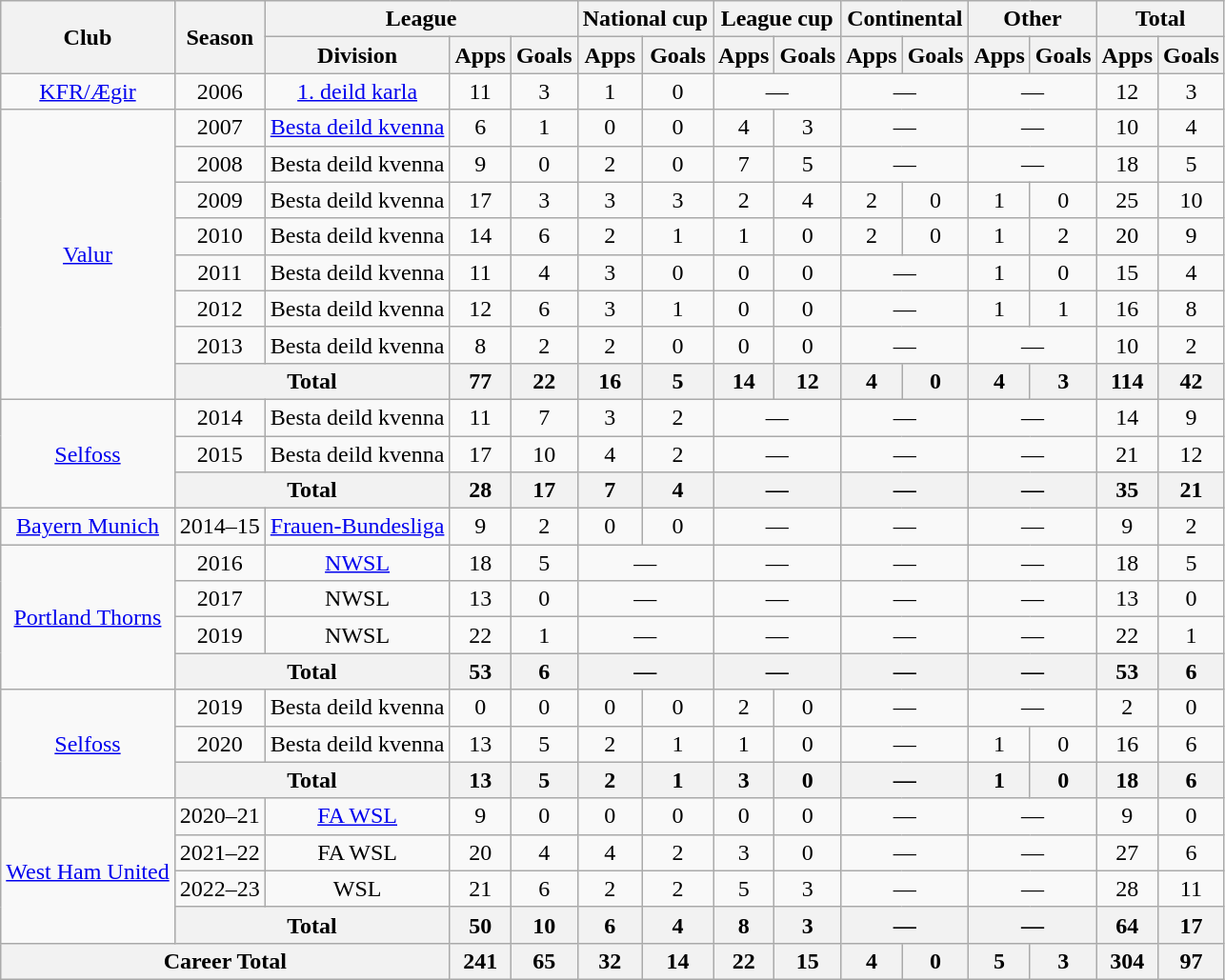<table class="wikitable" style="text-align:center">
<tr>
<th rowspan="2">Club</th>
<th rowspan="2">Season</th>
<th colspan="3">League</th>
<th colspan="2">National cup</th>
<th colspan="2">League cup</th>
<th colspan="2">Continental</th>
<th colspan="2">Other</th>
<th colspan="2">Total</th>
</tr>
<tr>
<th>Division</th>
<th>Apps</th>
<th>Goals</th>
<th>Apps</th>
<th>Goals</th>
<th>Apps</th>
<th>Goals</th>
<th>Apps</th>
<th>Goals</th>
<th>Apps</th>
<th>Goals</th>
<th>Apps</th>
<th>Goals</th>
</tr>
<tr>
<td><a href='#'>KFR/Ægir</a></td>
<td>2006</td>
<td><a href='#'>1. deild karla</a></td>
<td>11</td>
<td>3</td>
<td>1</td>
<td>0</td>
<td colspan="2">—</td>
<td colspan="2">—</td>
<td colspan="2">—</td>
<td>12</td>
<td>3</td>
</tr>
<tr>
<td rowspan="8"><a href='#'>Valur</a></td>
<td>2007</td>
<td><a href='#'>Besta deild kvenna</a></td>
<td>6</td>
<td>1</td>
<td>0</td>
<td>0</td>
<td>4</td>
<td>3</td>
<td colspan="2">—</td>
<td colspan="2">—</td>
<td>10</td>
<td>4</td>
</tr>
<tr>
<td>2008</td>
<td>Besta deild kvenna</td>
<td>9</td>
<td>0</td>
<td>2</td>
<td>0</td>
<td>7</td>
<td>5</td>
<td colspan="2">—</td>
<td colspan="2">—</td>
<td>18</td>
<td>5</td>
</tr>
<tr>
<td>2009</td>
<td>Besta deild kvenna</td>
<td>17</td>
<td>3</td>
<td>3</td>
<td>3</td>
<td>2</td>
<td>4</td>
<td>2</td>
<td>0</td>
<td>1</td>
<td>0</td>
<td>25</td>
<td>10</td>
</tr>
<tr>
<td>2010</td>
<td>Besta deild kvenna</td>
<td>14</td>
<td>6</td>
<td>2</td>
<td>1</td>
<td>1</td>
<td>0</td>
<td>2</td>
<td>0</td>
<td>1</td>
<td>2</td>
<td>20</td>
<td>9</td>
</tr>
<tr>
<td>2011</td>
<td>Besta deild kvenna</td>
<td>11</td>
<td>4</td>
<td>3</td>
<td>0</td>
<td>0</td>
<td>0</td>
<td colspan="2">—</td>
<td>1</td>
<td>0</td>
<td>15</td>
<td>4</td>
</tr>
<tr>
<td>2012</td>
<td>Besta deild kvenna</td>
<td>12</td>
<td>6</td>
<td>3</td>
<td>1</td>
<td>0</td>
<td>0</td>
<td colspan="2">—</td>
<td>1</td>
<td>1</td>
<td>16</td>
<td>8</td>
</tr>
<tr>
<td>2013</td>
<td>Besta deild kvenna</td>
<td>8</td>
<td>2</td>
<td>2</td>
<td>0</td>
<td>0</td>
<td>0</td>
<td colspan="2">—</td>
<td colspan="2">—</td>
<td>10</td>
<td>2</td>
</tr>
<tr>
<th colspan="2">Total</th>
<th>77</th>
<th>22</th>
<th>16</th>
<th>5</th>
<th>14</th>
<th>12</th>
<th>4</th>
<th>0</th>
<th>4</th>
<th>3</th>
<th>114</th>
<th>42</th>
</tr>
<tr>
<td rowspan="3"><a href='#'>Selfoss</a></td>
<td>2014</td>
<td>Besta deild kvenna</td>
<td>11</td>
<td>7</td>
<td>3</td>
<td>2</td>
<td colspan="2">—</td>
<td colspan="2">—</td>
<td colspan="2">—</td>
<td>14</td>
<td>9</td>
</tr>
<tr>
<td>2015</td>
<td>Besta deild kvenna</td>
<td>17</td>
<td>10</td>
<td>4</td>
<td>2</td>
<td colspan="2">—</td>
<td colspan="2">—</td>
<td colspan="2">—</td>
<td>21</td>
<td>12</td>
</tr>
<tr>
<th colspan="2">Total</th>
<th>28</th>
<th>17</th>
<th>7</th>
<th>4</th>
<th colspan="2">—</th>
<th colspan="2">—</th>
<th colspan="2">—</th>
<th>35</th>
<th>21</th>
</tr>
<tr>
<td><a href='#'>Bayern Munich</a></td>
<td>2014–15</td>
<td><a href='#'>Frauen-Bundesliga</a></td>
<td>9</td>
<td>2</td>
<td>0</td>
<td>0</td>
<td colspan="2">—</td>
<td colspan="2">—</td>
<td colspan="2">—</td>
<td>9</td>
<td>2</td>
</tr>
<tr>
<td rowspan="4"><a href='#'>Portland Thorns</a></td>
<td>2016</td>
<td><a href='#'>NWSL</a></td>
<td>18</td>
<td>5</td>
<td colspan="2">—</td>
<td colspan="2">—</td>
<td colspan="2">—</td>
<td colspan="2">—</td>
<td>18</td>
<td>5</td>
</tr>
<tr>
<td>2017</td>
<td>NWSL</td>
<td>13</td>
<td>0</td>
<td colspan="2">—</td>
<td colspan="2">—</td>
<td colspan="2">—</td>
<td colspan="2">—</td>
<td>13</td>
<td>0</td>
</tr>
<tr>
<td>2019</td>
<td>NWSL</td>
<td>22</td>
<td>1</td>
<td colspan="2">—</td>
<td colspan="2">—</td>
<td colspan="2">—</td>
<td colspan="2">—</td>
<td>22</td>
<td>1</td>
</tr>
<tr>
<th colspan="2">Total</th>
<th>53</th>
<th>6</th>
<th colspan="2">—</th>
<th colspan="2">—</th>
<th colspan="2">—</th>
<th colspan="2">—</th>
<th>53</th>
<th>6</th>
</tr>
<tr>
<td rowspan="3"><a href='#'>Selfoss</a></td>
<td>2019</td>
<td>Besta deild kvenna</td>
<td>0</td>
<td>0</td>
<td>0</td>
<td>0</td>
<td>2</td>
<td>0</td>
<td colspan="2">—</td>
<td colspan="2">—</td>
<td>2</td>
<td>0</td>
</tr>
<tr>
<td>2020</td>
<td>Besta deild kvenna</td>
<td>13</td>
<td>5</td>
<td>2</td>
<td>1</td>
<td>1</td>
<td>0</td>
<td colspan="2">—</td>
<td>1</td>
<td>0</td>
<td>16</td>
<td>6</td>
</tr>
<tr>
<th colspan="2">Total</th>
<th>13</th>
<th>5</th>
<th>2</th>
<th>1</th>
<th>3</th>
<th>0</th>
<th colspan="2">—</th>
<th>1</th>
<th>0</th>
<th>18</th>
<th>6</th>
</tr>
<tr>
<td rowspan="4"><a href='#'>West Ham United</a></td>
<td>2020–21</td>
<td><a href='#'>FA WSL</a></td>
<td>9</td>
<td>0</td>
<td>0</td>
<td>0</td>
<td>0</td>
<td>0</td>
<td colspan="2">—</td>
<td colspan="2">—</td>
<td>9</td>
<td>0</td>
</tr>
<tr>
<td>2021–22</td>
<td>FA WSL</td>
<td>20</td>
<td>4</td>
<td>4</td>
<td>2</td>
<td>3</td>
<td>0</td>
<td colspan="2">—</td>
<td colspan="2">—</td>
<td>27</td>
<td>6</td>
</tr>
<tr>
<td>2022–23</td>
<td>WSL</td>
<td>21</td>
<td>6</td>
<td>2</td>
<td>2</td>
<td>5</td>
<td>3</td>
<td colspan="2">—</td>
<td colspan="2">—</td>
<td>28</td>
<td>11</td>
</tr>
<tr>
<th colspan="2">Total</th>
<th>50</th>
<th>10</th>
<th>6</th>
<th>4</th>
<th>8</th>
<th>3</th>
<th colspan="2">—</th>
<th colspan="2">—</th>
<th>64</th>
<th>17</th>
</tr>
<tr>
<th colspan="3">Career Total</th>
<th>241</th>
<th>65</th>
<th>32</th>
<th>14</th>
<th>22</th>
<th>15</th>
<th>4</th>
<th>0</th>
<th>5</th>
<th>3</th>
<th>304</th>
<th>97</th>
</tr>
</table>
